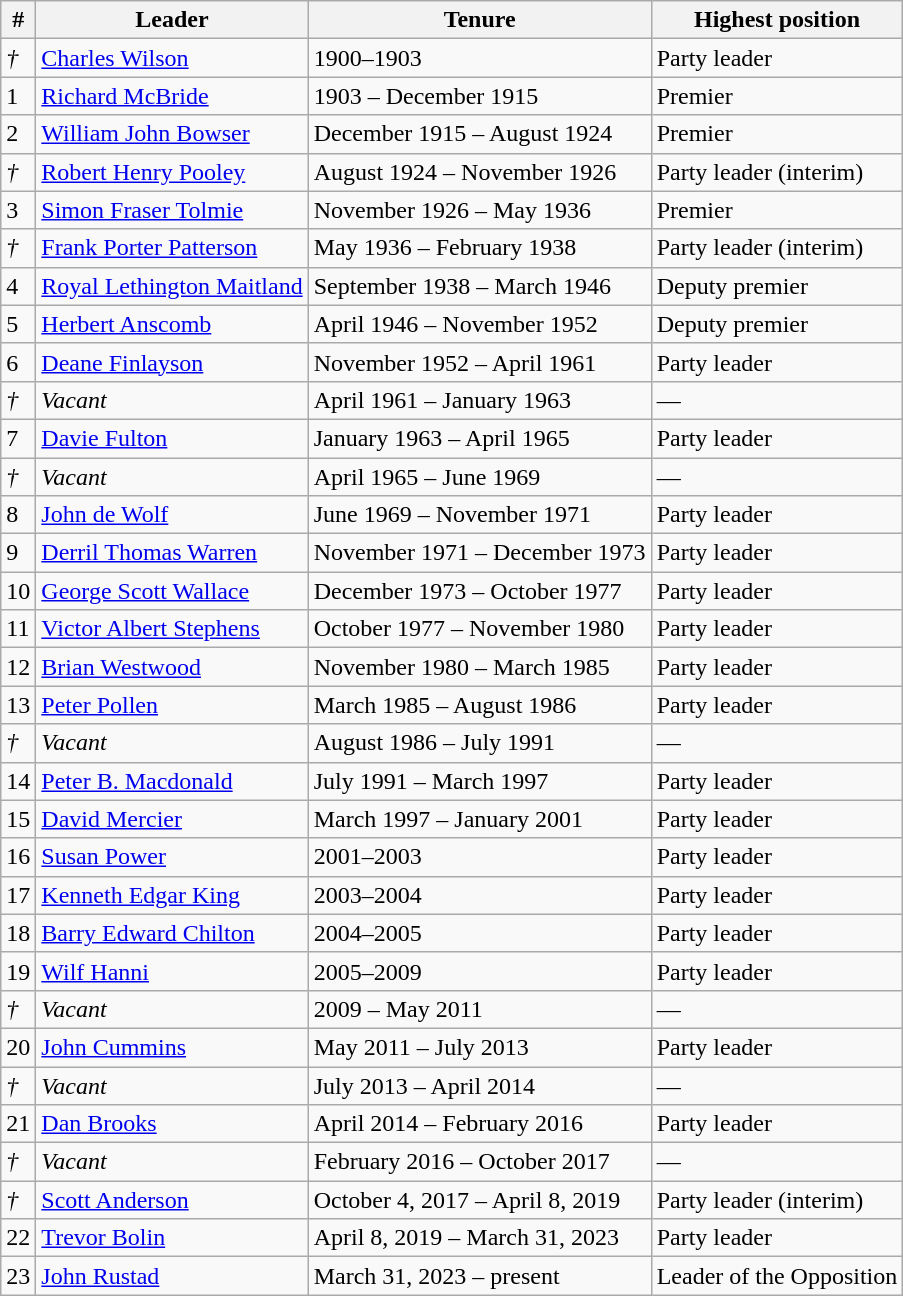<table class="wikitable">
<tr>
<th>#</th>
<th>Leader</th>
<th>Tenure</th>
<th>Highest position</th>
</tr>
<tr>
<td><em>†</em></td>
<td><a href='#'>Charles Wilson</a></td>
<td>1900–1903</td>
<td>Party leader</td>
</tr>
<tr>
<td>1</td>
<td><a href='#'>Richard McBride</a></td>
<td>1903 – December 1915</td>
<td>Premier</td>
</tr>
<tr>
<td>2</td>
<td><a href='#'>William John Bowser</a></td>
<td>December 1915 – August 1924</td>
<td>Premier</td>
</tr>
<tr>
<td><em>†</em></td>
<td><a href='#'>Robert Henry Pooley</a></td>
<td>August 1924 – November 1926</td>
<td>Party leader (interim)</td>
</tr>
<tr>
<td>3</td>
<td><a href='#'>Simon Fraser Tolmie</a></td>
<td>November 1926 – May 1936</td>
<td>Premier</td>
</tr>
<tr>
<td><em>†</em></td>
<td><a href='#'>Frank Porter Patterson</a></td>
<td>May 1936 – February 1938</td>
<td>Party leader (interim)</td>
</tr>
<tr>
<td>4</td>
<td><a href='#'>Royal Lethington Maitland</a></td>
<td>September 1938 – March 1946</td>
<td>Deputy premier</td>
</tr>
<tr>
<td>5</td>
<td><a href='#'>Herbert Anscomb</a></td>
<td>April 1946 – November 1952</td>
<td>Deputy premier</td>
</tr>
<tr>
<td>6</td>
<td><a href='#'>Deane Finlayson</a></td>
<td>November 1952 – April 1961</td>
<td>Party leader</td>
</tr>
<tr>
<td><em>†</em></td>
<td><em>Vacant</em></td>
<td>April 1961 – January 1963</td>
<td>—</td>
</tr>
<tr>
<td>7</td>
<td><a href='#'>Davie Fulton</a></td>
<td>January 1963 – April 1965</td>
<td>Party leader</td>
</tr>
<tr>
<td><em>†</em></td>
<td><em>Vacant</em></td>
<td>April 1965 – June 1969</td>
<td>—</td>
</tr>
<tr>
<td>8</td>
<td><a href='#'>John de Wolf</a></td>
<td>June 1969 – November 1971</td>
<td>Party leader</td>
</tr>
<tr>
<td>9</td>
<td><a href='#'>Derril Thomas Warren</a></td>
<td>November 1971 – December 1973</td>
<td>Party leader</td>
</tr>
<tr>
<td>10</td>
<td><a href='#'>George Scott Wallace</a></td>
<td>December 1973 – October 1977</td>
<td>Party leader</td>
</tr>
<tr>
<td>11</td>
<td><a href='#'>Victor Albert Stephens</a></td>
<td>October 1977 – November 1980</td>
<td>Party leader</td>
</tr>
<tr>
<td>12</td>
<td><a href='#'>Brian Westwood</a></td>
<td>November 1980 – March 1985</td>
<td>Party leader</td>
</tr>
<tr>
<td>13</td>
<td><a href='#'>Peter Pollen</a></td>
<td>March 1985 – August 1986</td>
<td>Party leader</td>
</tr>
<tr>
<td><em>†</em></td>
<td><em>Vacant</em></td>
<td>August 1986 – July 1991</td>
<td>—</td>
</tr>
<tr>
<td>14</td>
<td><a href='#'>Peter B. Macdonald</a></td>
<td>July 1991 – March 1997</td>
<td>Party leader</td>
</tr>
<tr>
<td>15</td>
<td><a href='#'>David Mercier</a></td>
<td>March 1997 – January 2001</td>
<td>Party leader</td>
</tr>
<tr>
<td>16</td>
<td><a href='#'>Susan Power</a></td>
<td>2001–2003</td>
<td>Party leader</td>
</tr>
<tr>
<td>17</td>
<td><a href='#'>Kenneth Edgar King</a></td>
<td>2003–2004</td>
<td>Party leader</td>
</tr>
<tr>
<td>18</td>
<td><a href='#'>Barry Edward Chilton</a></td>
<td>2004–2005</td>
<td>Party leader</td>
</tr>
<tr>
<td>19</td>
<td><a href='#'>Wilf Hanni</a></td>
<td>2005–2009</td>
<td>Party leader</td>
</tr>
<tr>
<td><em>†</em></td>
<td><em>Vacant</em></td>
<td>2009 – May 2011</td>
<td>—</td>
</tr>
<tr>
<td>20</td>
<td><a href='#'>John Cummins</a></td>
<td>May 2011 – July 2013</td>
<td>Party leader</td>
</tr>
<tr>
<td><em>†</em></td>
<td><em>Vacant</em></td>
<td>July 2013 – April 2014</td>
<td>—</td>
</tr>
<tr>
<td>21</td>
<td><a href='#'>Dan Brooks</a></td>
<td>April 2014 – February 2016</td>
<td>Party leader</td>
</tr>
<tr>
<td><em>†</em></td>
<td><em>Vacant</em></td>
<td>February 2016 – October 2017</td>
<td>—</td>
</tr>
<tr>
<td><em>†</em></td>
<td><a href='#'>Scott Anderson</a></td>
<td>October 4, 2017 – April 8, 2019</td>
<td>Party leader (interim)</td>
</tr>
<tr>
<td>22</td>
<td><a href='#'>Trevor Bolin</a></td>
<td>April 8, 2019 – March 31, 2023</td>
<td>Party leader</td>
</tr>
<tr>
<td>23</td>
<td><a href='#'>John Rustad</a></td>
<td>March 31, 2023 – present</td>
<td>Leader of the Opposition</td>
</tr>
</table>
